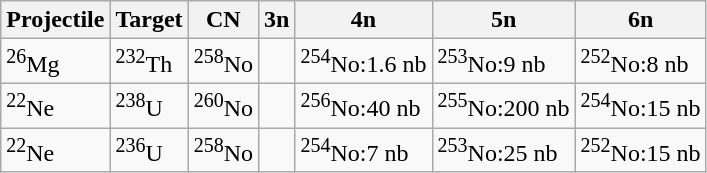<table class="wikitable">
<tr>
<th>Projectile</th>
<th>Target</th>
<th>CN</th>
<th>3n</th>
<th>4n</th>
<th>5n</th>
<th>6n</th>
</tr>
<tr>
<td><sup>26</sup>Mg</td>
<td><sup>232</sup>Th</td>
<td><sup>258</sup>No</td>
<td></td>
<td><sup>254</sup>No:1.6 nb</td>
<td><sup>253</sup>No:9 nb</td>
<td><sup>252</sup>No:8 nb</td>
</tr>
<tr>
<td><sup>22</sup>Ne</td>
<td><sup>238</sup>U</td>
<td><sup>260</sup>No</td>
<td></td>
<td><sup>256</sup>No:40 nb</td>
<td><sup>255</sup>No:200 nb</td>
<td><sup>254</sup>No:15 nb</td>
</tr>
<tr>
<td><sup>22</sup>Ne</td>
<td><sup>236</sup>U</td>
<td><sup>258</sup>No</td>
<td></td>
<td><sup>254</sup>No:7 nb</td>
<td><sup>253</sup>No:25 nb</td>
<td><sup>252</sup>No:15 nb</td>
</tr>
</table>
